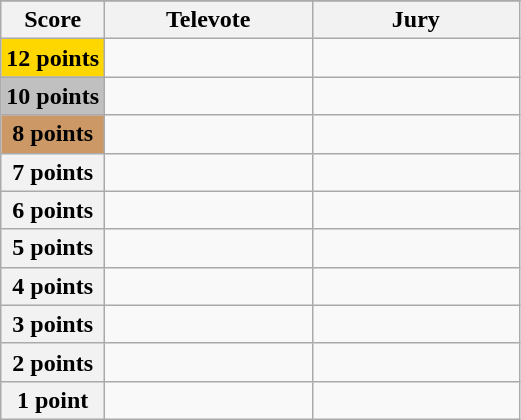<table class="wikitable">
<tr>
</tr>
<tr>
<th scope="col" width="20%">Score</th>
<th scope="col" width="40%">Televote</th>
<th scope="col" width="40%">Jury</th>
</tr>
<tr>
<th scope="row" style="background:gold">12 points</th>
<td></td>
<td></td>
</tr>
<tr>
<th scope="row" style="background:silver">10 points</th>
<td></td>
<td></td>
</tr>
<tr>
<th scope="row" style="background:#CC9966">8 points</th>
<td></td>
<td></td>
</tr>
<tr>
<th scope="row">7 points</th>
<td></td>
<td></td>
</tr>
<tr>
<th scope="row">6 points</th>
<td></td>
<td></td>
</tr>
<tr>
<th scope="row">5 points</th>
<td></td>
<td></td>
</tr>
<tr>
<th scope="row">4 points</th>
<td></td>
<td></td>
</tr>
<tr>
<th scope="row">3 points</th>
<td></td>
<td></td>
</tr>
<tr>
<th scope="row">2 points</th>
<td></td>
<td></td>
</tr>
<tr>
<th scope="row">1 point</th>
<td></td>
<td></td>
</tr>
</table>
